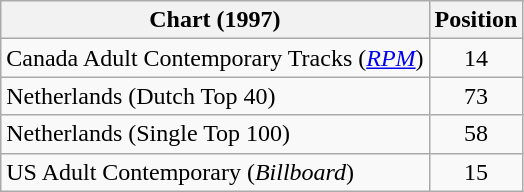<table class="wikitable sortable">
<tr>
<th>Chart (1997)</th>
<th>Position</th>
</tr>
<tr>
<td>Canada Adult Contemporary Tracks (<em><a href='#'>RPM</a></em>)</td>
<td align="center">14</td>
</tr>
<tr>
<td>Netherlands (Dutch Top 40)</td>
<td align="center">73</td>
</tr>
<tr>
<td>Netherlands (Single Top 100)</td>
<td align="center">58</td>
</tr>
<tr>
<td>US Adult Contemporary (<em>Billboard</em>)</td>
<td align="center">15</td>
</tr>
</table>
